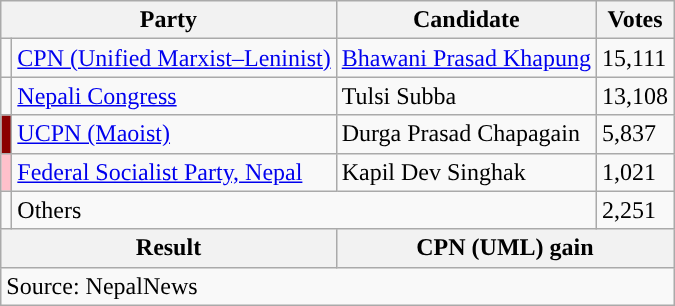<table class="wikitable">
<tr>
<th colspan="2">Party</th>
<th>Candidate</th>
<th>Votes</th>
</tr>
<tr>
<td style="background-color:"></td>
<td><a href='#'>CPN (Unified Marxist–Leninist)</a></td>
<td><a href='#'>Bhawani Prasad Khapung</a></td>
<td>15,111</td>
</tr>
<tr>
<td style="background-color:"></td>
<td><a href='#'>Nepali Congress</a></td>
<td>Tulsi Subba</td>
<td>13,108</td>
</tr>
<tr>
<td style="background-color:darkred"></td>
<td><a href='#'>UCPN (Maoist)</a></td>
<td>Durga Prasad Chapagain</td>
<td>5,837</td>
</tr>
<tr>
<td style="background-color:#ffc0cb"></td>
<td><a href='#'>Federal Socialist Party, Nepal</a></td>
<td>Kapil Dev Singhak</td>
<td>1,021</td>
</tr>
<tr>
<td></td>
<td colspan="2">Others</td>
<td>2,251</td>
</tr>
<tr>
<th colspan="2">Result</th>
<th colspan="2">CPN (UML) gain</th>
</tr>
<tr>
<td colspan="4">Source: NepalNews</td>
</tr>
</table>
